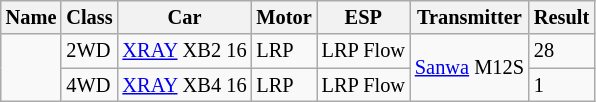<table class="wikitable" style="font-size: 85%;">
<tr>
<th>Name</th>
<th>Class</th>
<th>Car</th>
<th>Motor</th>
<th>ESP</th>
<th>Transmitter</th>
<th>Result</th>
</tr>
<tr>
<td rowspan=2></td>
<td>2WD</td>
<td><a href='#'>XRAY</a> XB2 16</td>
<td>LRP</td>
<td>LRP Flow</td>
<td rowspan=2><a href='#'>Sanwa</a> M12S</td>
<td>28</td>
</tr>
<tr>
<td>4WD</td>
<td><a href='#'>XRAY</a> XB4 16</td>
<td>LRP</td>
<td>LRP Flow</td>
<td>1</td>
</tr>
</table>
